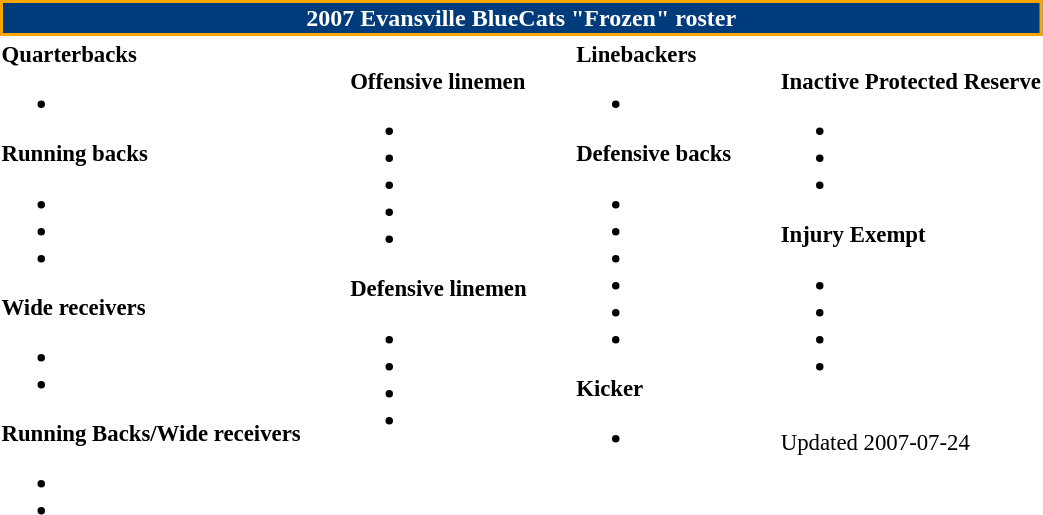<table class="toccolours" style="text-align: left;">
<tr>
<th colspan="7" style="background:#003B7B; border:2px solid  orange; color:white; text-align:center;"><strong>2007 Evansville BlueCats "Frozen" roster</strong></th>
</tr>
<tr>
<td style="font-size: 95%;" valign="top"><strong>Quarterbacks</strong><br><ul><li></li></ul><strong>Running backs</strong><ul><li></li><li></li><li></li></ul><strong>Wide receivers</strong><ul><li></li><li></li></ul><strong>Running Backs/Wide receivers</strong><ul><li></li><li></li></ul></td>
<td style="width: 25px;"></td>
<td style="font-size: 95%;" valign="top"><br><strong>Offensive linemen</strong><ul><li></li><li></li><li></li><li></li><li></li></ul><strong>Defensive linemen</strong><ul><li></li><li></li><li></li><li></li></ul></td>
<td style="width: 25px;"></td>
<td style="font-size: 95%;" valign="top"><strong>Linebackers</strong><br><ul><li></li></ul><strong>Defensive backs</strong><ul><li></li><li></li><li></li><li></li><li></li><li></li></ul><strong>Kicker</strong><ul><li></li></ul></td>
<td style="width: 25px;"></td>
<td style="font-size: 95%;" valign="top"><br><strong>Inactive Protected Reserve</strong><ul><li></li><li></li><li></li></ul><strong>Injury Exempt</strong> <ul><li></li><li></li><li></li><li></li></ul><br>Updated 2007-07-24</td>
</tr>
<tr>
</tr>
</table>
